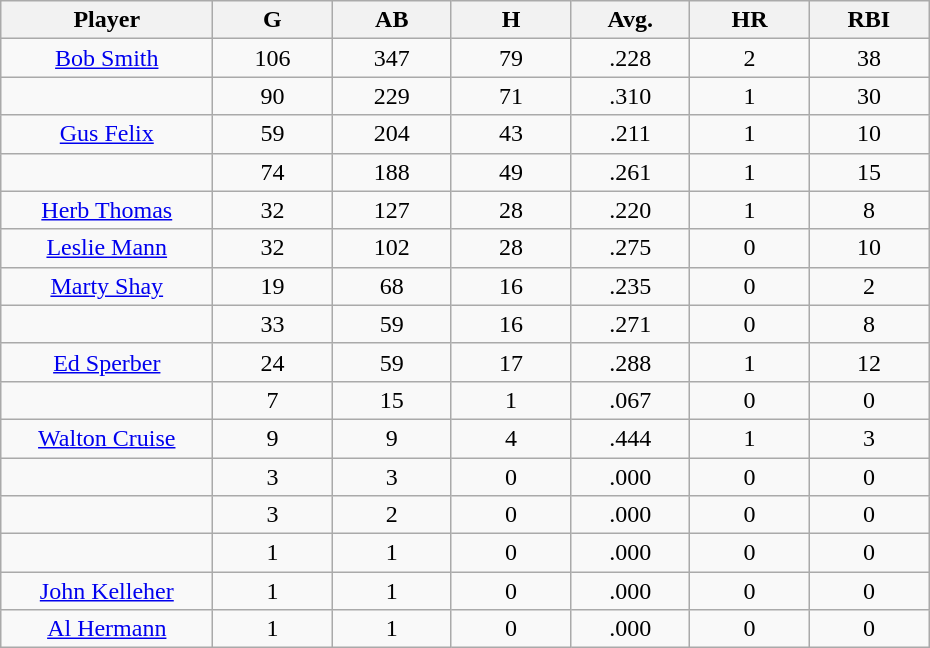<table class="wikitable sortable">
<tr>
<th bgcolor="#DDDDFF" width="16%">Player</th>
<th bgcolor="#DDDDFF" width="9%">G</th>
<th bgcolor="#DDDDFF" width="9%">AB</th>
<th bgcolor="#DDDDFF" width="9%">H</th>
<th bgcolor="#DDDDFF" width="9%">Avg.</th>
<th bgcolor="#DDDDFF" width="9%">HR</th>
<th bgcolor="#DDDDFF" width="9%">RBI</th>
</tr>
<tr align="center">
<td><a href='#'>Bob Smith</a></td>
<td>106</td>
<td>347</td>
<td>79</td>
<td>.228</td>
<td>2</td>
<td>38</td>
</tr>
<tr align="center">
<td></td>
<td>90</td>
<td>229</td>
<td>71</td>
<td>.310</td>
<td>1</td>
<td>30</td>
</tr>
<tr align="center">
<td><a href='#'>Gus Felix</a></td>
<td>59</td>
<td>204</td>
<td>43</td>
<td>.211</td>
<td>1</td>
<td>10</td>
</tr>
<tr align=center>
<td></td>
<td>74</td>
<td>188</td>
<td>49</td>
<td>.261</td>
<td>1</td>
<td>15</td>
</tr>
<tr align="center">
<td><a href='#'>Herb Thomas</a></td>
<td>32</td>
<td>127</td>
<td>28</td>
<td>.220</td>
<td>1</td>
<td>8</td>
</tr>
<tr align=center>
<td><a href='#'>Leslie Mann</a></td>
<td>32</td>
<td>102</td>
<td>28</td>
<td>.275</td>
<td>0</td>
<td>10</td>
</tr>
<tr align=center>
<td><a href='#'>Marty Shay</a></td>
<td>19</td>
<td>68</td>
<td>16</td>
<td>.235</td>
<td>0</td>
<td>2</td>
</tr>
<tr align=center>
<td></td>
<td>33</td>
<td>59</td>
<td>16</td>
<td>.271</td>
<td>0</td>
<td>8</td>
</tr>
<tr align="center">
<td><a href='#'>Ed Sperber</a></td>
<td>24</td>
<td>59</td>
<td>17</td>
<td>.288</td>
<td>1</td>
<td>12</td>
</tr>
<tr align=center>
<td></td>
<td>7</td>
<td>15</td>
<td>1</td>
<td>.067</td>
<td>0</td>
<td>0</td>
</tr>
<tr align="center">
<td><a href='#'>Walton Cruise</a></td>
<td>9</td>
<td>9</td>
<td>4</td>
<td>.444</td>
<td>1</td>
<td>3</td>
</tr>
<tr align=center>
<td></td>
<td>3</td>
<td>3</td>
<td>0</td>
<td>.000</td>
<td>0</td>
<td>0</td>
</tr>
<tr align="center">
<td></td>
<td>3</td>
<td>2</td>
<td>0</td>
<td>.000</td>
<td>0</td>
<td>0</td>
</tr>
<tr align="center">
<td></td>
<td>1</td>
<td>1</td>
<td>0</td>
<td>.000</td>
<td>0</td>
<td>0</td>
</tr>
<tr align="center">
<td><a href='#'>John Kelleher</a></td>
<td>1</td>
<td>1</td>
<td>0</td>
<td>.000</td>
<td>0</td>
<td>0</td>
</tr>
<tr align=center>
<td><a href='#'>Al Hermann</a></td>
<td>1</td>
<td>1</td>
<td>0</td>
<td>.000</td>
<td>0</td>
<td>0</td>
</tr>
</table>
